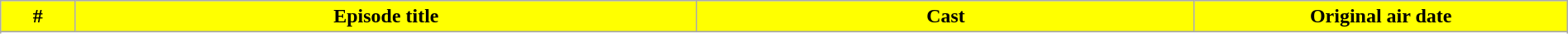<table class="wikitable plainrowheaders" style="margin: auto; width: 100%">
<tr>
<th style="background:#FFFF00;" width="3%;">#</th>
<th style="background:#FFFF00;" width="25%;">Episode title</th>
<th style="background:#FFFF00;" width="20%;">Cast</th>
<th style="background:#FFFF00;" width="15%;">Original air date</th>
</tr>
<tr>
</tr>
<tr>
</tr>
<tr>
</tr>
<tr>
</tr>
<tr>
</tr>
<tr>
</tr>
<tr>
</tr>
<tr>
</tr>
<tr>
</tr>
<tr>
</tr>
<tr>
</tr>
<tr>
</tr>
<tr>
</tr>
<tr>
</tr>
<tr>
</tr>
<tr>
</tr>
<tr>
</tr>
<tr>
</tr>
<tr>
</tr>
<tr>
</tr>
<tr>
</tr>
<tr>
</tr>
<tr>
</tr>
</table>
